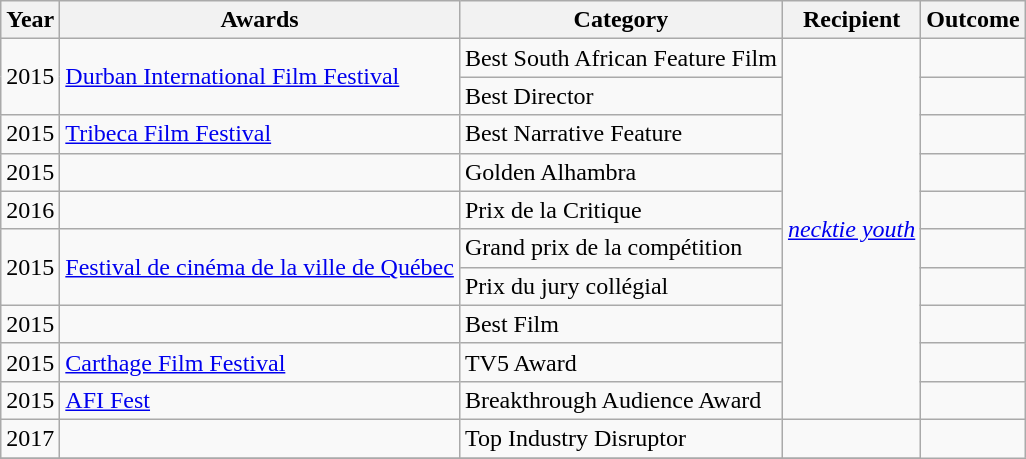<table class="wikitable sortable">
<tr>
<th>Year</th>
<th>Awards</th>
<th>Category</th>
<th>Recipient</th>
<th>Outcome</th>
</tr>
<tr>
<td rowspan="2">2015</td>
<td rowspan="2"><a href='#'>Durban International Film Festival</a></td>
<td>Best South African Feature Film</td>
<td rowspan="10"><em><a href='#'>necktie youth</a></em></td>
<td></td>
</tr>
<tr>
<td>Best Director</td>
<td></td>
</tr>
<tr>
<td>2015</td>
<td><a href='#'>Tribeca Film Festival</a></td>
<td>Best Narrative Feature</td>
<td></td>
</tr>
<tr>
<td>2015</td>
<td></td>
<td>Golden Alhambra</td>
<td></td>
</tr>
<tr>
<td>2016</td>
<td></td>
<td>Prix de la Critique</td>
<td></td>
</tr>
<tr>
<td rowspan="2">2015</td>
<td rowspan="2"><a href='#'>Festival de cinéma de la ville de Québec</a></td>
<td>Grand prix de la compétition</td>
<td></td>
</tr>
<tr>
<td>Prix du jury collégial</td>
<td></td>
</tr>
<tr>
<td>2015</td>
<td></td>
<td>Best Film</td>
<td></td>
</tr>
<tr>
<td>2015</td>
<td><a href='#'>Carthage Film Festival</a></td>
<td>TV5 Award</td>
<td></td>
</tr>
<tr>
<td>2015</td>
<td><a href='#'>AFI Fest</a></td>
<td>Breakthrough Audience Award</td>
<td></td>
</tr>
<tr>
<td>2017</td>
<td></td>
<td>Top Industry Disruptor</td>
<td></td>
</tr>
<tr>
</tr>
</table>
